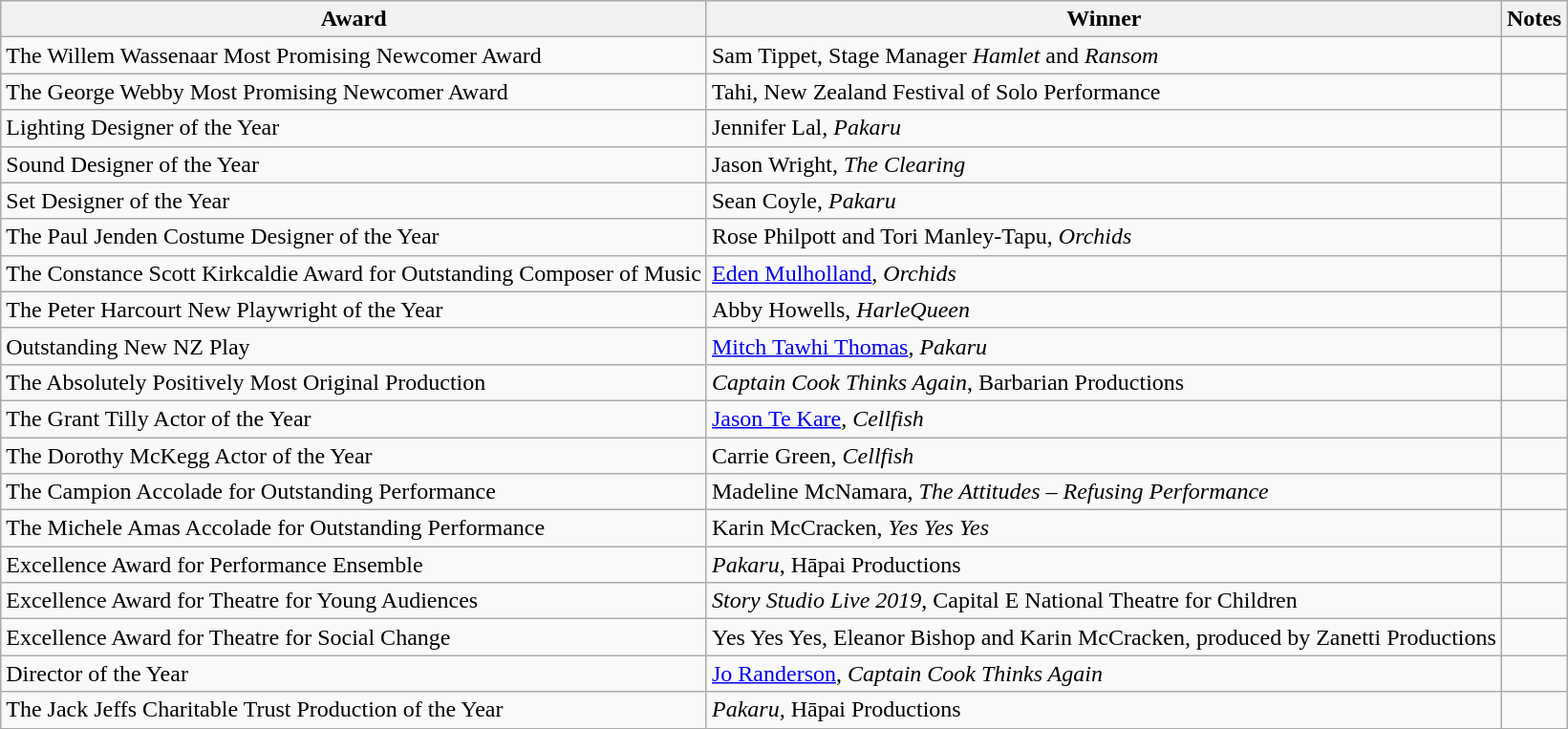<table class="wikitable">
<tr>
<th>Award</th>
<th>Winner</th>
<th>Notes</th>
</tr>
<tr>
<td>The Willem Wassenaar Most Promising Newcomer Award</td>
<td>Sam Tippet, Stage Manager <em>Hamlet</em> and <em>Ransom</em></td>
<td></td>
</tr>
<tr>
<td>The George Webby Most Promising Newcomer Award</td>
<td>Tahi, New Zealand Festival of Solo Performance</td>
<td></td>
</tr>
<tr>
<td>Lighting Designer of the Year</td>
<td>Jennifer Lal, <em>Pakaru</em></td>
<td></td>
</tr>
<tr>
<td>Sound Designer of the Year</td>
<td>Jason Wright, <em>The Clearing</em></td>
<td></td>
</tr>
<tr>
<td>Set Designer of the Year</td>
<td>Sean Coyle, <em>Pakaru</em></td>
<td></td>
</tr>
<tr>
<td>The Paul Jenden Costume Designer of the Year</td>
<td>Rose Philpott and Tori Manley-Tapu, <em>Orchids</em></td>
<td></td>
</tr>
<tr>
<td>The Constance Scott Kirkcaldie Award for Outstanding Composer of Music</td>
<td><a href='#'>Eden Mulholland</a>, <em>Orchids</em></td>
<td></td>
</tr>
<tr>
<td>The Peter Harcourt New Playwright of the Year</td>
<td>Abby Howells, <em>HarleQueen</em></td>
<td></td>
</tr>
<tr>
<td>Outstanding New NZ Play</td>
<td><a href='#'>Mitch Tawhi Thomas</a>, <em>Pakaru</em></td>
<td></td>
</tr>
<tr>
<td>The Absolutely Positively Most Original Production</td>
<td><em>Captain Cook Thinks Again</em>, Barbarian Productions</td>
<td></td>
</tr>
<tr>
<td>The Grant Tilly Actor of the Year</td>
<td><a href='#'>Jason Te Kare</a>, <em>Cellfish</em></td>
<td></td>
</tr>
<tr>
<td>The Dorothy McKegg Actor of the Year</td>
<td>Carrie Green, <em>Cellfish</em></td>
<td></td>
</tr>
<tr>
<td>The Campion Accolade for Outstanding Performance</td>
<td>Madeline McNamara, <em>The Attitudes – Refusing Performance</em></td>
<td></td>
</tr>
<tr>
<td>The Michele Amas Accolade for Outstanding Performance</td>
<td>Karin McCracken, <em>Yes Yes Yes</em></td>
<td></td>
</tr>
<tr>
<td>Excellence Award for Performance Ensemble</td>
<td><em>Pakaru</em>, Hāpai Productions</td>
<td></td>
</tr>
<tr>
<td>Excellence Award for Theatre for Young Audiences</td>
<td><em>Story Studio Live 2019</em>, Capital E National Theatre for Children</td>
<td></td>
</tr>
<tr>
<td>Excellence Award for Theatre for Social Change</td>
<td>Yes Yes Yes, Eleanor Bishop and Karin McCracken, produced by Zanetti Productions</td>
<td></td>
</tr>
<tr>
<td>Director of the Year</td>
<td><a href='#'>Jo Randerson</a>, <em>Captain Cook Thinks Again</em></td>
<td></td>
</tr>
<tr>
<td>The Jack Jeffs Charitable Trust Production of the Year</td>
<td><em>Pakaru,</em> Hāpai Productions</td>
<td></td>
</tr>
</table>
